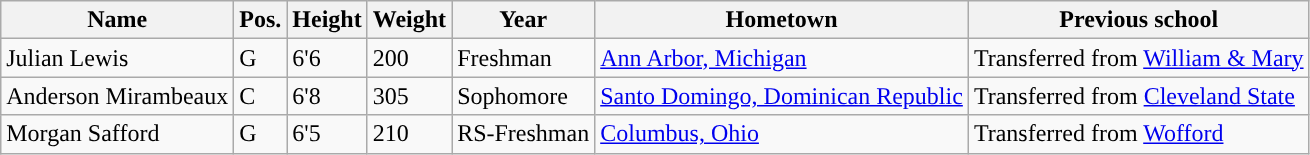<table class="wikitable sortable" border="1">
<tr align=center>
<th>Name</th>
<th>Pos.</th>
<th>Height</th>
<th>Weight</th>
<th>Year</th>
<th>Hometown</th>
<th>Previous school</th>
</tr>
<tr>
<td>Julian Lewis</td>
<td>G</td>
<td>6'6</td>
<td>200</td>
<td>Freshman</td>
<td><a href='#'>Ann Arbor, Michigan</a></td>
<td>Transferred from <a href='#'>William & Mary</a></td>
</tr>
<tr>
<td>Anderson Mirambeaux</td>
<td>C</td>
<td>6'8</td>
<td>305</td>
<td>Sophomore</td>
<td><a href='#'>Santo Domingo, Dominican Republic</a></td>
<td>Transferred from <a href='#'>Cleveland State</a></td>
</tr>
<tr>
<td>Morgan Safford</td>
<td>G</td>
<td>6'5</td>
<td>210</td>
<td>RS-Freshman</td>
<td><a href='#'>Columbus, Ohio</a></td>
<td>Transferred from <a href='#'>Wofford</a></td>
</tr>
</table>
